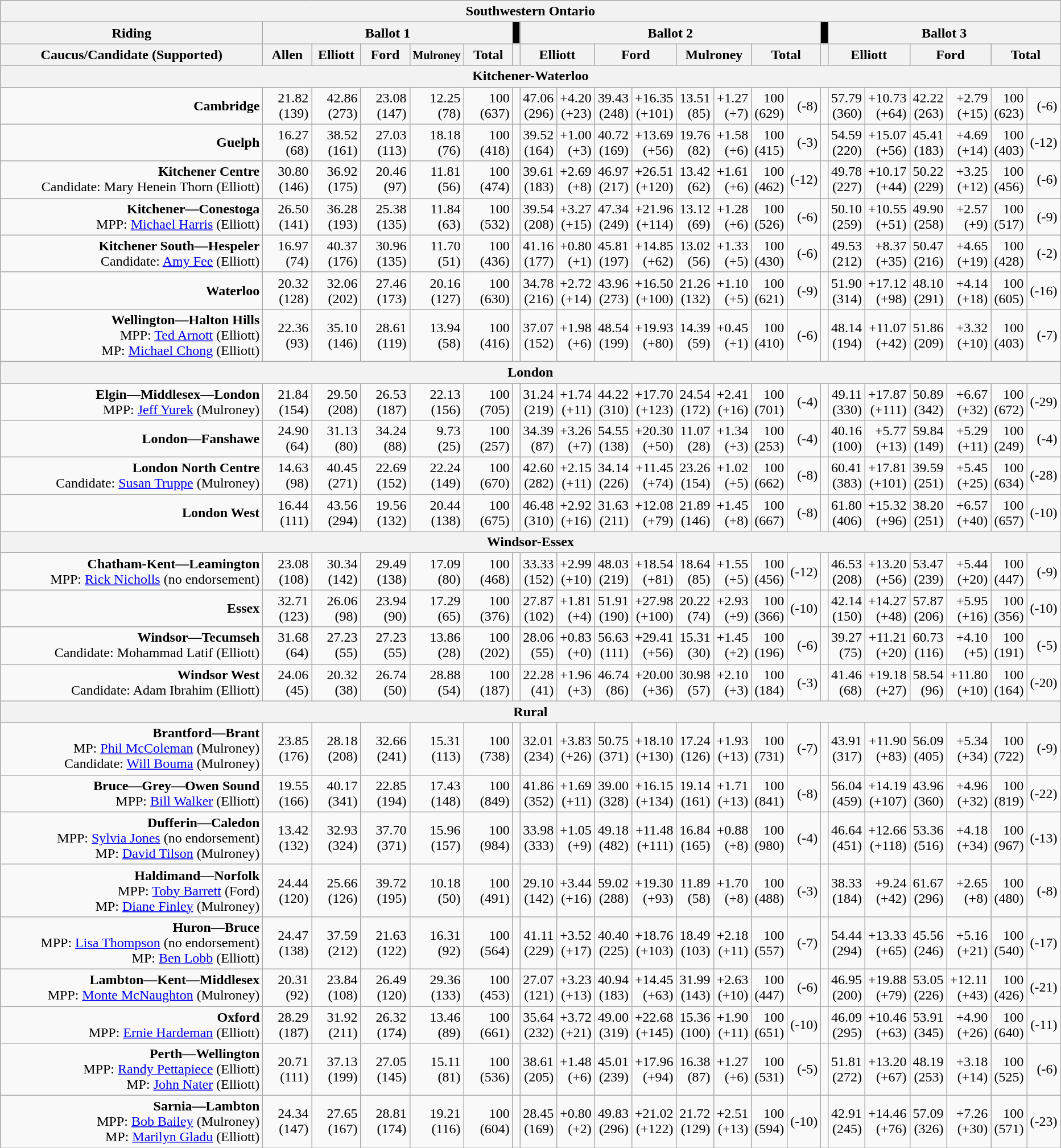<table class="wikitable mw-collapsible mw-collapsed">
<tr>
<th colspan = "22">Southwestern Ontario</th>
</tr>
<tr>
<th width = "300">Riding</th>
<th colspan = "5">Ballot 1</th>
<th scope="col" style="width: 1px;background:black"></th>
<th colspan = "8">Ballot 2</th>
<th scope="col" style="width: 1px;background:black"></th>
<th colspan = "6">Ballot 3</th>
</tr>
<tr>
<th>Caucus/Candidate (Supported)</th>
<th width = "50">Allen</th>
<th width = "50">Elliott</th>
<th width = "50">Ford</th>
<th width = "50"><small>Mulroney</small></th>
<th width = "50">Total</th>
<th></th>
<th colspan = "2">Elliott</th>
<th colspan = "2">Ford</th>
<th colspan = "2">Mulroney</th>
<th colspan = "2">Total</th>
<th></th>
<th colspan = "2">Elliott</th>
<th colspan = "2">Ford</th>
<th colspan = "2">Total</th>
</tr>
<tr>
<th colspan = "22">Kitchener-Waterloo</th>
</tr>
<tr style="text-align:right;">
<td><strong>Cambridge</strong><br></td>
<td>21.82<br>(139)</td>
<td>42.86<br>(273)</td>
<td>23.08<br>(147)</td>
<td>12.25<br>(78)</td>
<td>100<br>(637)</td>
<td></td>
<td>47.06<br>(296)</td>
<td>+4.20<br>(+23)</td>
<td>39.43<br>(248)</td>
<td>+16.35<br>(+101)</td>
<td>13.51<br>(85)</td>
<td>+1.27<br>(+7)</td>
<td>100<br>(629)</td>
<td>(-8)</td>
<td></td>
<td>57.79<br>(360)</td>
<td>+10.73<br>(+64)</td>
<td>42.22<br>(263)</td>
<td>+2.79<br>(+15)</td>
<td>100<br>(623)</td>
<td>(-6)</td>
</tr>
<tr style="text-align:right;">
<td><strong>Guelph</strong><br></td>
<td>16.27<br>(68)</td>
<td>38.52<br>(161)</td>
<td>27.03<br>(113)</td>
<td>18.18<br>(76)</td>
<td>100<br>(418)</td>
<td></td>
<td>39.52<br>(164)</td>
<td>+1.00<br>(+3)</td>
<td>40.72<br>(169)</td>
<td>+13.69<br>(+56)</td>
<td>19.76<br>(82)</td>
<td>+1.58<br>(+6)</td>
<td>100<br>(415)</td>
<td>(-3)</td>
<td></td>
<td>54.59<br>(220)</td>
<td>+15.07<br>(+56)</td>
<td>45.41<br>(183)</td>
<td>+4.69<br>(+14)</td>
<td>100<br>(403)</td>
<td>(-12)</td>
</tr>
<tr style="text-align:right;">
<td><strong>Kitchener Centre</strong><br>Candidate: Mary Henein Thorn (Elliott)</td>
<td>30.80<br>(146)</td>
<td>36.92<br>(175)</td>
<td>20.46<br>(97)</td>
<td>11.81<br>(56)</td>
<td>100<br>(474)</td>
<td></td>
<td>39.61<br>(183)</td>
<td>+2.69<br>(+8)</td>
<td>46.97<br>(217)</td>
<td>+26.51<br>(+120)</td>
<td>13.42<br>(62)</td>
<td>+1.61<br>(+6)</td>
<td>100<br>(462)</td>
<td>(-12)</td>
<td></td>
<td>49.78<br>(227)</td>
<td>+10.17<br>(+44)</td>
<td>50.22<br>(229)</td>
<td>+3.25<br>(+12)</td>
<td>100<br>(456)</td>
<td>(-6)</td>
</tr>
<tr style="text-align:right;">
<td><strong>Kitchener—Conestoga</strong><br>MPP: <a href='#'>Michael Harris</a> (Elliott)</td>
<td>26.50<br>(141)</td>
<td>36.28<br>(193)</td>
<td>25.38<br>(135)</td>
<td>11.84<br>(63)</td>
<td>100<br>(532)</td>
<td></td>
<td>39.54<br>(208)</td>
<td>+3.27<br>(+15)</td>
<td>47.34<br>(249)</td>
<td>+21.96<br>(+114)</td>
<td>13.12<br>(69)</td>
<td>+1.28<br>(+6)</td>
<td>100<br>(526)</td>
<td>(-6)</td>
<td></td>
<td>50.10<br>(259)</td>
<td>+10.55<br>(+51)</td>
<td>49.90<br>(258)</td>
<td>+2.57<br>(+9)</td>
<td>100<br>(517)</td>
<td>(-9)</td>
</tr>
<tr style="text-align:right;">
<td><strong>Kitchener South—Hespeler</strong><br>Candidate: <a href='#'>Amy Fee</a> (Elliott)</td>
<td>16.97<br>(74)</td>
<td>40.37<br>(176)</td>
<td>30.96<br>(135)</td>
<td>11.70<br>(51)</td>
<td>100<br>(436)</td>
<td></td>
<td>41.16<br>(177)</td>
<td>+0.80<br>(+1)</td>
<td>45.81<br>(197)</td>
<td>+14.85<br>(+62)</td>
<td>13.02<br>(56)</td>
<td>+1.33<br>(+5)</td>
<td>100<br>(430)</td>
<td>(-6)</td>
<td></td>
<td>49.53<br>(212)</td>
<td>+8.37<br>(+35)</td>
<td>50.47<br>(216)</td>
<td>+4.65<br>(+19)</td>
<td>100<br>(428)</td>
<td>(-2)</td>
</tr>
<tr style="text-align:right;">
<td><strong>Waterloo</strong><br></td>
<td>20.32<br>(128)</td>
<td>32.06<br>(202)</td>
<td>27.46<br>(173)</td>
<td>20.16<br>(127)</td>
<td>100<br>(630)</td>
<td></td>
<td>34.78<br>(216)</td>
<td>+2.72<br>(+14)</td>
<td>43.96<br>(273)</td>
<td>+16.50<br>(+100)</td>
<td>21.26<br>(132)</td>
<td>+1.10<br>(+5)</td>
<td>100<br>(621)</td>
<td>(-9)</td>
<td></td>
<td>51.90<br>(314)</td>
<td>+17.12<br>(+98)</td>
<td>48.10<br>(291)</td>
<td>+4.14<br>(+18)</td>
<td>100<br>(605)</td>
<td>(-16)</td>
</tr>
<tr style="text-align:right;">
<td><strong>Wellington—Halton Hills</strong><br>MPP: <a href='#'>Ted Arnott</a> (Elliott)<br>MP: <a href='#'>Michael Chong</a> (Elliott)</td>
<td>22.36<br>(93)</td>
<td>35.10<br>(146)</td>
<td>28.61<br>(119)</td>
<td>13.94<br>(58)</td>
<td>100<br>(416)</td>
<td></td>
<td>37.07<br>(152)</td>
<td>+1.98<br>(+6)</td>
<td>48.54<br>(199)</td>
<td>+19.93<br>(+80)</td>
<td>14.39<br>(59)</td>
<td>+0.45<br>(+1)</td>
<td>100<br>(410)</td>
<td>(-6)</td>
<td></td>
<td>48.14<br>(194)</td>
<td>+11.07<br>(+42)</td>
<td>51.86<br>(209)</td>
<td>+3.32<br>(+10)</td>
<td>100<br>(403)</td>
<td>(-7)</td>
</tr>
<tr>
<th colspan = "22">London</th>
</tr>
<tr style="text-align:right;">
<td><strong>Elgin—Middlesex—London</strong><br>MPP: <a href='#'>Jeff Yurek</a> (Mulroney)</td>
<td>21.84<br>(154)</td>
<td>29.50<br>(208)</td>
<td>26.53<br>(187)</td>
<td>22.13<br>(156)</td>
<td>100<br>(705)</td>
<td></td>
<td>31.24<br>(219)</td>
<td>+1.74<br>(+11)</td>
<td>44.22<br>(310)</td>
<td>+17.70<br>(+123)</td>
<td>24.54<br>(172)</td>
<td>+2.41<br>(+16)</td>
<td>100<br>(701)</td>
<td>(-4)</td>
<td></td>
<td>49.11<br>(330)</td>
<td>+17.87<br>(+111)</td>
<td>50.89<br>(342)</td>
<td>+6.67<br>(+32)</td>
<td>100<br>(672)</td>
<td>(-29)</td>
</tr>
<tr style="text-align:right;">
<td><strong>London—Fanshawe</strong><br></td>
<td>24.90<br>(64)</td>
<td>31.13<br>(80)</td>
<td>34.24<br>(88)</td>
<td>9.73<br>(25)</td>
<td>100<br>(257)</td>
<td></td>
<td>34.39<br>(87)</td>
<td>+3.26<br>(+7)</td>
<td>54.55<br>(138)</td>
<td>+20.30<br>(+50)</td>
<td>11.07<br>(28)</td>
<td>+1.34<br>(+3)</td>
<td>100<br>(253)</td>
<td>(-4)</td>
<td></td>
<td>40.16<br>(100)</td>
<td>+5.77<br>(+13)</td>
<td>59.84<br>(149)</td>
<td>+5.29<br>(+11)</td>
<td>100<br>(249)</td>
<td>(-4)</td>
</tr>
<tr style="text-align:right;">
<td><strong>London North Centre</strong><br>Candidate: <a href='#'>Susan Truppe</a> (Mulroney)</td>
<td>14.63<br>(98)</td>
<td>40.45<br>(271)</td>
<td>22.69<br>(152)</td>
<td>22.24<br>(149)</td>
<td>100<br>(670)</td>
<td></td>
<td>42.60<br>(282)</td>
<td>+2.15<br>(+11)</td>
<td>34.14<br>(226)</td>
<td>+11.45<br>(+74)</td>
<td>23.26<br>(154)</td>
<td>+1.02<br>(+5)</td>
<td>100<br>(662)</td>
<td>(-8)</td>
<td></td>
<td>60.41<br>(383)</td>
<td>+17.81<br>(+101)</td>
<td>39.59<br>(251)</td>
<td>+5.45<br>(+25)</td>
<td>100<br>(634)</td>
<td>(-28)</td>
</tr>
<tr style="text-align:right;">
<td><strong>London West</strong><br></td>
<td>16.44<br>(111)</td>
<td>43.56<br>(294)</td>
<td>19.56<br>(132)</td>
<td>20.44<br>(138)</td>
<td>100<br>(675)</td>
<td></td>
<td>46.48<br>(310)</td>
<td>+2.92<br>(+16)</td>
<td>31.63<br>(211)</td>
<td>+12.08<br>(+79)</td>
<td>21.89<br>(146)</td>
<td>+1.45<br>(+8)</td>
<td>100<br>(667)</td>
<td>(-8)</td>
<td></td>
<td>61.80<br>(406)</td>
<td>+15.32<br>(+96)</td>
<td>38.20<br>(251)</td>
<td>+6.57<br>(+40)</td>
<td>100<br>(657)</td>
<td>(-10)</td>
</tr>
<tr>
<th colspan = "22">Windsor-Essex</th>
</tr>
<tr style="text-align:right;">
<td><strong>Chatham-Kent—Leamington</strong><br>MPP: <a href='#'>Rick Nicholls</a> (no endorsement)</td>
<td>23.08<br>(108)</td>
<td>30.34<br>(142)</td>
<td>29.49<br>(138)</td>
<td>17.09<br>(80)</td>
<td>100<br>(468)</td>
<td></td>
<td>33.33<br>(152)</td>
<td>+2.99<br>(+10)</td>
<td>48.03<br>(219)</td>
<td>+18.54<br>(+81)</td>
<td>18.64<br>(85)</td>
<td>+1.55<br>(+5)</td>
<td>100<br>(456)</td>
<td>(-12)</td>
<td></td>
<td>46.53<br>(208)</td>
<td>+13.20<br>(+56)</td>
<td>53.47<br>(239)</td>
<td>+5.44<br>(+20)</td>
<td>100<br>(447)</td>
<td>(-9)</td>
</tr>
<tr style="text-align:right;">
<td><strong>Essex</strong><br></td>
<td>32.71<br>(123)</td>
<td>26.06<br>(98)</td>
<td>23.94<br>(90)</td>
<td>17.29<br>(65)</td>
<td>100<br>(376)</td>
<td></td>
<td>27.87<br>(102)</td>
<td>+1.81<br>(+4)</td>
<td>51.91<br>(190)</td>
<td>+27.98<br>(+100)</td>
<td>20.22<br>(74)</td>
<td>+2.93<br>(+9)</td>
<td>100<br>(366)</td>
<td>(-10)</td>
<td></td>
<td>42.14<br>(150)</td>
<td>+14.27<br>(+48)</td>
<td>57.87<br>(206)</td>
<td>+5.95<br>(+16)</td>
<td>100<br>(356)</td>
<td>(-10)</td>
</tr>
<tr style="text-align:right;">
<td><strong>Windsor—Tecumseh</strong><br>Candidate: Mohammad Latif (Elliott)</td>
<td>31.68<br>(64)</td>
<td>27.23<br>(55)</td>
<td>27.23<br>(55)</td>
<td>13.86<br>(28)</td>
<td>100<br>(202)</td>
<td></td>
<td>28.06<br>(55)</td>
<td>+0.83<br>(+0)</td>
<td>56.63<br>(111)</td>
<td>+29.41<br>(+56)</td>
<td>15.31<br>(30)</td>
<td>+1.45<br>(+2)</td>
<td>100<br>(196)</td>
<td>(-6)</td>
<td></td>
<td>39.27<br>(75)</td>
<td>+11.21<br>(+20)</td>
<td>60.73<br>(116)</td>
<td>+4.10<br>(+5)</td>
<td>100<br>(191)</td>
<td>(-5)</td>
</tr>
<tr style="text-align:right;">
<td><strong>Windsor West</strong><br>Candidate: Adam Ibrahim (Elliott)</td>
<td>24.06<br>(45)</td>
<td>20.32<br>(38)</td>
<td>26.74<br>(50)</td>
<td>28.88<br>(54)</td>
<td>100<br>(187)</td>
<td></td>
<td>22.28<br>(41)</td>
<td>+1.96<br>(+3)</td>
<td>46.74<br>(86)</td>
<td>+20.00<br>(+36)</td>
<td>30.98<br>(57)</td>
<td>+2.10<br>(+3)</td>
<td>100<br>(184)</td>
<td>(-3)</td>
<td></td>
<td>41.46<br>(68)</td>
<td>+19.18<br>(+27)</td>
<td>58.54<br>(96)</td>
<td>+11.80<br>(+10)</td>
<td>100<br>(164)</td>
<td>(-20)</td>
</tr>
<tr>
<th colspan = "22">Rural</th>
</tr>
<tr style="text-align:right;">
<td><strong>Brantford—Brant</strong><br>MP: <a href='#'>Phil McColeman</a> (Mulroney)<br>Candidate: <a href='#'>Will Bouma</a> (Mulroney)</td>
<td>23.85<br>(176)</td>
<td>28.18<br>(208)</td>
<td>32.66<br>(241)</td>
<td>15.31<br>(113)</td>
<td>100<br>(738)</td>
<td></td>
<td>32.01<br>(234)</td>
<td>+3.83<br>(+26)</td>
<td>50.75<br>(371)</td>
<td>+18.10<br>(+130)</td>
<td>17.24<br>(126)</td>
<td>+1.93<br>(+13)</td>
<td>100<br>(731)</td>
<td>(-7)</td>
<td></td>
<td>43.91<br>(317)</td>
<td>+11.90<br>(+83)</td>
<td>56.09<br>(405)</td>
<td>+5.34<br>(+34)</td>
<td>100<br>(722)</td>
<td>(-9)</td>
</tr>
<tr style="text-align:right;">
<td><strong>Bruce—Grey—Owen Sound</strong><br>MPP: <a href='#'>Bill Walker</a> (Elliott)</td>
<td>19.55<br>(166)</td>
<td>40.17<br>(341)</td>
<td>22.85<br>(194)</td>
<td>17.43<br>(148)</td>
<td>100<br>(849)</td>
<td></td>
<td>41.86<br>(352)</td>
<td>+1.69<br>(+11)</td>
<td>39.00<br>(328)</td>
<td>+16.15<br>(+134)</td>
<td>19.14<br>(161)</td>
<td>+1.71<br>(+13)</td>
<td>100<br>(841)</td>
<td>(-8)</td>
<td></td>
<td>56.04<br>(459)</td>
<td>+14.19<br>(+107)</td>
<td>43.96<br>(360)</td>
<td>+4.96<br>(+32)</td>
<td>100<br>(819)</td>
<td>(-22)</td>
</tr>
<tr style="text-align:right;">
<td><strong>Dufferin—Caledon</strong><br>MPP: <a href='#'>Sylvia Jones</a> (no endorsement)<br>MP: <a href='#'>David Tilson</a> (Mulroney)</td>
<td>13.42<br>(132)</td>
<td>32.93<br>(324)</td>
<td>37.70<br>(371)</td>
<td>15.96<br>(157)</td>
<td>100<br>(984)</td>
<td></td>
<td>33.98<br>(333)</td>
<td>+1.05<br>(+9)</td>
<td>49.18<br>(482)</td>
<td>+11.48<br>(+111)</td>
<td>16.84<br>(165)</td>
<td>+0.88<br>(+8)</td>
<td>100<br>(980)</td>
<td>(-4)</td>
<td></td>
<td>46.64<br>(451)</td>
<td>+12.66<br>(+118)</td>
<td>53.36<br>(516)</td>
<td>+4.18<br>(+34)</td>
<td>100<br>(967)</td>
<td>(-13)</td>
</tr>
<tr style="text-align:right;">
<td><strong>Haldimand—Norfolk</strong><br>MPP: <a href='#'>Toby Barrett</a> (Ford)<br>MP: <a href='#'>Diane Finley</a> (Mulroney)</td>
<td>24.44<br>(120)</td>
<td>25.66<br>(126)</td>
<td>39.72<br>(195)</td>
<td>10.18<br>(50)</td>
<td>100<br>(491)</td>
<td></td>
<td>29.10<br>(142)</td>
<td>+3.44<br>(+16)</td>
<td>59.02<br>(288)</td>
<td>+19.30<br>(+93)</td>
<td>11.89<br>(58)</td>
<td>+1.70<br>(+8)</td>
<td>100<br>(488)</td>
<td>(-3)</td>
<td></td>
<td>38.33<br>(184)</td>
<td>+9.24<br>(+42)</td>
<td>61.67<br>(296)</td>
<td>+2.65<br>(+8)</td>
<td>100<br>(480)</td>
<td>(-8)</td>
</tr>
<tr style="text-align:right;">
<td><strong>Huron—Bruce</strong><br>MPP: <a href='#'>Lisa Thompson</a> (no endorsement)<br>MP: <a href='#'>Ben Lobb</a> (Elliott)</td>
<td>24.47<br>(138)</td>
<td>37.59<br>(212)</td>
<td>21.63<br>(122)</td>
<td>16.31<br>(92)</td>
<td>100<br>(564)</td>
<td></td>
<td>41.11<br>(229)</td>
<td>+3.52<br>(+17)</td>
<td>40.40<br>(225)</td>
<td>+18.76<br>(+103)</td>
<td>18.49<br>(103)</td>
<td>+2.18<br>(+11)</td>
<td>100<br>(557)</td>
<td>(-7)</td>
<td></td>
<td>54.44<br>(294)</td>
<td>+13.33<br>(+65)</td>
<td>45.56<br>(246)</td>
<td>+5.16<br>(+21)</td>
<td>100<br>(540)</td>
<td>(-17)</td>
</tr>
<tr style="text-align:right;">
<td><strong>Lambton—Kent—Middlesex</strong><br>MPP: <a href='#'>Monte McNaughton</a> (Mulroney)</td>
<td>20.31<br>(92)</td>
<td>23.84<br>(108)</td>
<td>26.49<br>(120)</td>
<td>29.36<br>(133)</td>
<td>100<br>(453)</td>
<td></td>
<td>27.07<br>(121)</td>
<td>+3.23<br>(+13)</td>
<td>40.94<br>(183)</td>
<td>+14.45<br>(+63)</td>
<td>31.99<br>(143)</td>
<td>+2.63<br>(+10)</td>
<td>100<br>(447)</td>
<td>(-6)</td>
<td></td>
<td>46.95<br>(200)</td>
<td>+19.88<br>(+79)</td>
<td>53.05<br>(226)</td>
<td>+12.11<br>(+43)</td>
<td>100<br>(426)</td>
<td>(-21)</td>
</tr>
<tr style="text-align:right;">
<td><strong>Oxford</strong><br>MPP: <a href='#'>Ernie Hardeman</a> (Elliott)</td>
<td>28.29<br>(187)</td>
<td>31.92<br>(211)</td>
<td>26.32<br>(174)</td>
<td>13.46<br>(89)</td>
<td>100<br>(661)</td>
<td></td>
<td>35.64<br>(232)</td>
<td>+3.72<br>(+21)</td>
<td>49.00<br>(319)</td>
<td>+22.68<br>(+145)</td>
<td>15.36<br>(100)</td>
<td>+1.90<br>(+11)</td>
<td>100<br>(651)</td>
<td>(-10)</td>
<td></td>
<td>46.09<br>(295)</td>
<td>+10.46<br>(+63)</td>
<td>53.91<br>(345)</td>
<td>+4.90<br>(+26)</td>
<td>100<br>(640)</td>
<td>(-11)</td>
</tr>
<tr style="text-align:right;">
<td><strong>Perth—Wellington</strong><br>MPP: <a href='#'>Randy Pettapiece</a> (Elliott)<br>MP: <a href='#'>John Nater</a> (Elliott)</td>
<td>20.71<br>(111)</td>
<td>37.13<br>(199)</td>
<td>27.05<br>(145)</td>
<td>15.11<br>(81)</td>
<td>100<br>(536)</td>
<td></td>
<td>38.61<br>(205)</td>
<td>+1.48<br>(+6)</td>
<td>45.01<br>(239)</td>
<td>+17.96<br>(+94)</td>
<td>16.38<br>(87)</td>
<td>+1.27<br>(+6)</td>
<td>100<br>(531)</td>
<td>(-5)</td>
<td></td>
<td>51.81<br>(272)</td>
<td>+13.20<br>(+67)</td>
<td>48.19<br>(253)</td>
<td>+3.18<br>(+14)</td>
<td>100<br>(525)</td>
<td>(-6)</td>
</tr>
<tr style="text-align:right;">
<td><strong>Sarnia—Lambton</strong><br>MPP: <a href='#'>Bob Bailey</a> (Mulroney)<br>MP: <a href='#'>Marilyn Gladu</a> (Elliott)</td>
<td>24.34<br>(147)</td>
<td>27.65<br>(167)</td>
<td>28.81<br>(174)</td>
<td>19.21<br>(116)</td>
<td>100<br>(604)</td>
<td></td>
<td>28.45<br>(169)</td>
<td>+0.80<br>(+2)</td>
<td>49.83<br>(296)</td>
<td>+21.02<br>(+122)</td>
<td>21.72<br>(129)</td>
<td>+2.51<br>(+13)</td>
<td>100<br>(594)</td>
<td>(-10)</td>
<td></td>
<td>42.91<br>(245)</td>
<td>+14.46<br>(+76)</td>
<td>57.09<br>(326)</td>
<td>+7.26<br>(+30)</td>
<td>100<br>(571)</td>
<td>(-23)</td>
</tr>
</table>
